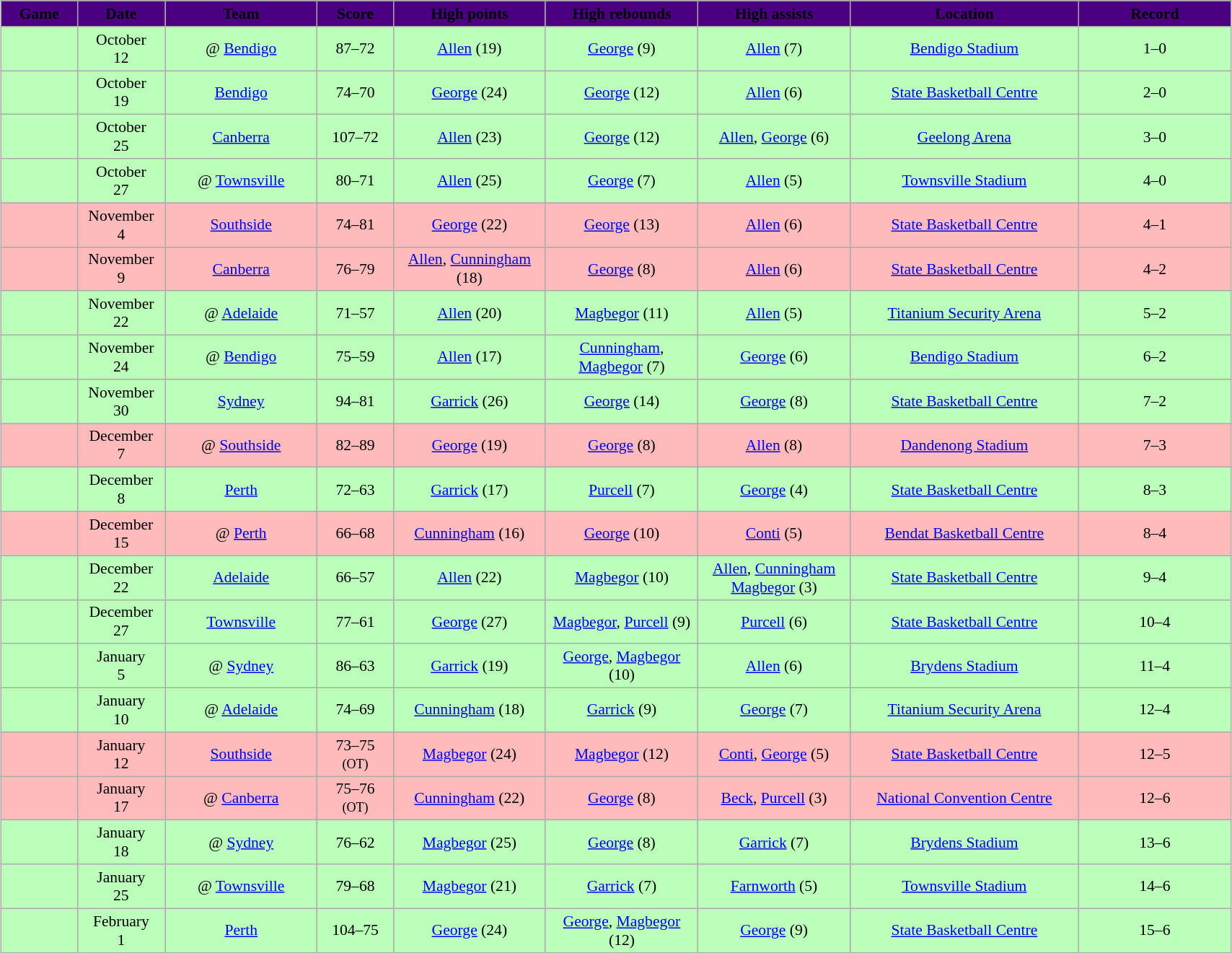<table class="wikitable" style="font-size:90%; text-align: center; width: 90%; margin:1em auto;">
<tr>
<th style="background:indigo; width: 5%;"><span>Game</span></th>
<th style="background:indigo; width: 5%;"><span>Date</span></th>
<th style="background:indigo; width: 10%;"><span>Team</span></th>
<th style="background:indigo; width: 5%;"><span>Score</span></th>
<th style="background:indigo; width: 10%;"><span>High points</span></th>
<th style="background:indigo; width: 10%;"><span>High rebounds</span></th>
<th style="background:indigo; width: 10%;"><span>High assists</span></th>
<th style="background:indigo; width: 15%;"><span>Location</span></th>
<th style="background:indigo; width: 10%;"><span>Record</span></th>
</tr>
<tr style= "background:#bfb;">
<td></td>
<td>October <br> 12</td>
<td>@ <a href='#'>Bendigo</a></td>
<td>87–72</td>
<td><a href='#'>Allen</a> (19)</td>
<td><a href='#'>George</a> (9)</td>
<td><a href='#'>Allen</a> (7)</td>
<td><a href='#'>Bendigo Stadium</a></td>
<td>1–0</td>
</tr>
<tr style= "background:#bfb;">
<td></td>
<td>October <br> 19</td>
<td><a href='#'>Bendigo</a></td>
<td>74–70</td>
<td><a href='#'>George</a> (24)</td>
<td><a href='#'>George</a> (12)</td>
<td><a href='#'>Allen</a> (6)</td>
<td><a href='#'>State Basketball Centre</a></td>
<td>2–0</td>
</tr>
<tr style= "background:#bfb;">
<td></td>
<td>October <br> 25</td>
<td><a href='#'>Canberra</a></td>
<td>107–72</td>
<td><a href='#'>Allen</a> (23)</td>
<td><a href='#'>George</a> (12)</td>
<td><a href='#'>Allen</a>, <a href='#'>George</a> (6)</td>
<td><a href='#'>Geelong Arena</a></td>
<td>3–0</td>
</tr>
<tr style= "background:#bfb;">
<td></td>
<td>October <br> 27</td>
<td>@ <a href='#'>Townsville</a></td>
<td>80–71</td>
<td><a href='#'>Allen</a> (25)</td>
<td><a href='#'>George</a> (7)</td>
<td><a href='#'>Allen</a> (5)</td>
<td><a href='#'>Townsville Stadium</a></td>
<td>4–0</td>
</tr>
<tr style= "background:#fbb;">
<td></td>
<td>November <br> 4</td>
<td><a href='#'>Southside</a></td>
<td>74–81</td>
<td><a href='#'>George</a> (22)</td>
<td><a href='#'>George</a> (13)</td>
<td><a href='#'>Allen</a> (6)</td>
<td><a href='#'>State Basketball Centre</a></td>
<td>4–1</td>
</tr>
<tr style= "background:#fbb;">
<td></td>
<td>November <br> 9</td>
<td><a href='#'>Canberra</a></td>
<td>76–79</td>
<td><a href='#'>Allen</a>, <a href='#'>Cunningham</a> (18)</td>
<td><a href='#'>George</a> (8)</td>
<td><a href='#'>Allen</a> (6)</td>
<td><a href='#'>State Basketball Centre</a></td>
<td>4–2</td>
</tr>
<tr style= "background:#bfb;">
<td></td>
<td>November <br> 22</td>
<td>@ <a href='#'>Adelaide</a></td>
<td>71–57</td>
<td><a href='#'>Allen</a> (20)</td>
<td><a href='#'>Magbegor</a> (11)</td>
<td><a href='#'>Allen</a> (5)</td>
<td><a href='#'>Titanium Security Arena</a></td>
<td>5–2</td>
</tr>
<tr style= "background:#bfb;">
<td></td>
<td>November <br> 24</td>
<td>@ <a href='#'>Bendigo</a></td>
<td>75–59</td>
<td><a href='#'>Allen</a> (17)</td>
<td><a href='#'>Cunningham</a>,<br><a href='#'>Magbegor</a> (7)</td>
<td><a href='#'>George</a> (6)</td>
<td><a href='#'>Bendigo Stadium</a></td>
<td>6–2</td>
</tr>
<tr style= "background:#bfb;">
<td></td>
<td>November <br> 30</td>
<td><a href='#'>Sydney</a></td>
<td>94–81</td>
<td><a href='#'>Garrick</a> (26)</td>
<td><a href='#'>George</a> (14)</td>
<td><a href='#'>George</a> (8)</td>
<td><a href='#'>State Basketball Centre</a></td>
<td>7–2</td>
</tr>
<tr style= "background:#fbb;">
<td></td>
<td>December <br> 7</td>
<td>@ <a href='#'>Southside</a></td>
<td>82–89</td>
<td><a href='#'>George</a> (19)</td>
<td><a href='#'>George</a> (8)</td>
<td><a href='#'>Allen</a> (8)</td>
<td><a href='#'>Dandenong Stadium</a></td>
<td>7–3</td>
</tr>
<tr style= "background:#bfb;">
<td></td>
<td>December <br> 8</td>
<td><a href='#'>Perth</a></td>
<td>72–63</td>
<td><a href='#'>Garrick</a> (17)</td>
<td><a href='#'>Purcell</a> (7)</td>
<td><a href='#'>George</a> (4)</td>
<td><a href='#'>State Basketball Centre</a></td>
<td>8–3</td>
</tr>
<tr style= "background:#fbb;">
<td></td>
<td>December <br> 15</td>
<td>@ <a href='#'>Perth</a></td>
<td>66–68</td>
<td><a href='#'>Cunningham</a> (16)</td>
<td><a href='#'>George</a> (10)</td>
<td><a href='#'>Conti</a> (5)</td>
<td><a href='#'>Bendat Basketball Centre</a></td>
<td>8–4</td>
</tr>
<tr style= "background:#bfb;">
<td></td>
<td>December <br> 22</td>
<td><a href='#'>Adelaide</a></td>
<td>66–57</td>
<td><a href='#'>Allen</a> (22)</td>
<td><a href='#'>Magbegor</a> (10)</td>
<td><a href='#'>Allen</a>, <a href='#'>Cunningham</a><br> <a href='#'>Magbegor</a> (3)</td>
<td><a href='#'>State Basketball Centre</a></td>
<td>9–4</td>
</tr>
<tr style= "background:#bfb;">
<td></td>
<td>December <br> 27</td>
<td><a href='#'>Townsville</a></td>
<td>77–61</td>
<td><a href='#'>George</a> (27)</td>
<td><a href='#'>Magbegor</a>, <a href='#'>Purcell</a> (9)</td>
<td><a href='#'>Purcell</a> (6)</td>
<td><a href='#'>State Basketball Centre</a></td>
<td>10–4</td>
</tr>
<tr style= "background:#bfb;">
<td></td>
<td>January <br> 5</td>
<td>@ <a href='#'>Sydney</a></td>
<td>86–63</td>
<td><a href='#'>Garrick</a> (19)</td>
<td><a href='#'>George</a>, <a href='#'>Magbegor</a> (10)</td>
<td><a href='#'>Allen</a> (6)</td>
<td><a href='#'>Brydens Stadium</a></td>
<td>11–4</td>
</tr>
<tr style= "background:#bfb;">
<td></td>
<td>January <br> 10</td>
<td>@ <a href='#'>Adelaide</a></td>
<td>74–69</td>
<td><a href='#'>Cunningham</a> (18)</td>
<td><a href='#'>Garrick</a> (9)</td>
<td><a href='#'>George</a> (7)</td>
<td><a href='#'>Titanium Security Arena</a></td>
<td>12–4</td>
</tr>
<tr style= "background:#fbb;">
<td></td>
<td>January <br> 12</td>
<td><a href='#'>Southside</a></td>
<td>73–75<br><small>(OT)</small></td>
<td><a href='#'>Magbegor</a> (24)</td>
<td><a href='#'>Magbegor</a> (12)</td>
<td><a href='#'>Conti</a>, <a href='#'>George</a> (5)</td>
<td><a href='#'>State Basketball Centre</a></td>
<td>12–5</td>
</tr>
<tr style= "background:#fbb;">
<td></td>
<td>January <br> 17</td>
<td>@ <a href='#'>Canberra</a></td>
<td>75–76<br><small>(OT)</small></td>
<td><a href='#'>Cunningham</a> (22)</td>
<td><a href='#'>George</a> (8)</td>
<td><a href='#'>Beck</a>, <a href='#'>Purcell</a> (3)</td>
<td><a href='#'>National Convention Centre</a></td>
<td>12–6</td>
</tr>
<tr style= "background:#bfb;">
<td></td>
<td>January <br> 18</td>
<td>@ <a href='#'>Sydney</a></td>
<td>76–62</td>
<td><a href='#'>Magbegor</a> (25)</td>
<td><a href='#'>George</a> (8)</td>
<td><a href='#'>Garrick</a> (7)</td>
<td><a href='#'>Brydens Stadium</a></td>
<td>13–6</td>
</tr>
<tr style= "background:#bfb;">
<td></td>
<td>January <br> 25</td>
<td>@ <a href='#'>Townsville</a></td>
<td>79–68</td>
<td><a href='#'>Magbegor</a> (21)</td>
<td><a href='#'>Garrick</a> (7)</td>
<td><a href='#'>Farnworth</a> (5)</td>
<td><a href='#'>Townsville Stadium</a></td>
<td>14–6</td>
</tr>
<tr style= "background:#bfb;">
<td></td>
<td>February <br> 1</td>
<td><a href='#'>Perth</a></td>
<td>104–75</td>
<td><a href='#'>George</a> (24)</td>
<td><a href='#'>George</a>, <a href='#'>Magbegor</a> (12)</td>
<td><a href='#'>George</a> (9)</td>
<td><a href='#'>State Basketball Centre</a></td>
<td>15–6</td>
</tr>
</table>
